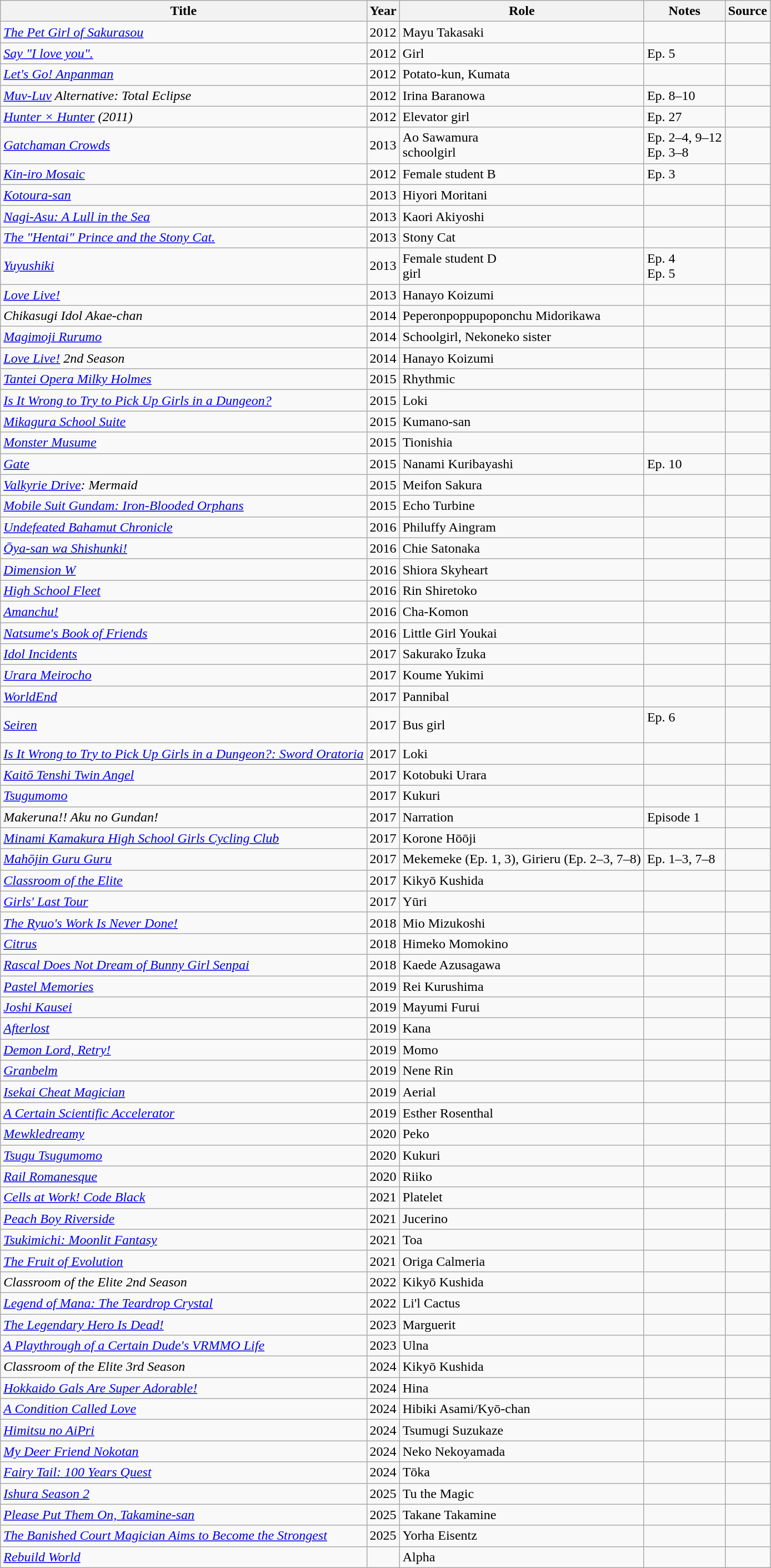<table class="wikitable sortable plainrowheaders">
<tr>
<th>Title</th>
<th>Year</th>
<th>Role</th>
<th class="unsortable">Notes</th>
<th class="unsortable">Source</th>
</tr>
<tr>
<td><em><a href='#'>The Pet Girl of Sakurasou</a></em></td>
<td align="center">2012</td>
<td>Mayu Takasaki</td>
<td></td>
<td></td>
</tr>
<tr>
<td><em><a href='#'>Say "I love you".</a></em></td>
<td align="center">2012</td>
<td>Girl</td>
<td>Ep. 5</td>
<td></td>
</tr>
<tr>
<td><em><a href='#'>Let's Go! Anpanman</a></em></td>
<td align="center">2012</td>
<td>Potato-kun, Kumata</td>
<td></td>
<td></td>
</tr>
<tr>
<td><em><a href='#'>Muv-Luv</a> Alternative: Total Eclipse</em></td>
<td align="center">2012</td>
<td>Irina Baranowa</td>
<td>Ep. 8–10</td>
<td></td>
</tr>
<tr>
<td><em><a href='#'>Hunter × Hunter</a> (2011)</em></td>
<td align="center">2012</td>
<td>Elevator girl</td>
<td>Ep. 27</td>
<td></td>
</tr>
<tr>
<td><em><a href='#'>Gatchaman Crowds</a></em></td>
<td align="center">2013</td>
<td>Ao Sawamura<br>schoolgirl</td>
<td>Ep. 2–4, 9–12<br>Ep. 3–8</td>
<td></td>
</tr>
<tr>
<td><em><a href='#'>Kin-iro Mosaic</a></em></td>
<td align="center">2012</td>
<td>Female student B</td>
<td>Ep. 3</td>
<td></td>
</tr>
<tr>
<td><em><a href='#'>Kotoura-san</a></em></td>
<td align="center">2013</td>
<td>Hiyori Moritani</td>
<td></td>
<td></td>
</tr>
<tr>
<td><em><a href='#'>Nagi-Asu: A Lull in the Sea</a></em></td>
<td align="center">2013</td>
<td>Kaori Akiyoshi</td>
<td></td>
<td></td>
</tr>
<tr>
<td><em><a href='#'>The "Hentai" Prince and the Stony Cat.</a></em></td>
<td align="center">2013</td>
<td>Stony Cat</td>
<td></td>
<td></td>
</tr>
<tr>
<td><em><a href='#'>Yuyushiki</a></em></td>
<td align="center">2013</td>
<td>Female student D<br>girl</td>
<td>Ep. 4<br>Ep. 5</td>
<td></td>
</tr>
<tr>
<td><em><a href='#'>Love Live!</a></em></td>
<td align="center">2013</td>
<td>Hanayo Koizumi</td>
<td></td>
<td></td>
</tr>
<tr>
<td><em>Chikasugi Idol Akae-chan</em></td>
<td align="center">2014</td>
<td>Peperonpoppupoponchu Midorikawa</td>
<td></td>
<td></td>
</tr>
<tr>
<td><em><a href='#'>Magimoji Rurumo</a></em></td>
<td align="center">2014</td>
<td>Schoolgirl, Nekoneko sister</td>
<td></td>
<td></td>
</tr>
<tr>
<td><em><a href='#'>Love Live!</a> 2nd Season</em></td>
<td align="center">2014</td>
<td>Hanayo Koizumi</td>
<td></td>
<td></td>
</tr>
<tr>
<td><em><a href='#'>Tantei Opera Milky Holmes</a></em></td>
<td align="center">2015</td>
<td>Rhythmic</td>
<td></td>
<td></td>
</tr>
<tr>
<td><em><a href='#'>Is It Wrong to Try to Pick Up Girls in a Dungeon?</a></em></td>
<td align="center">2015</td>
<td>Loki</td>
<td></td>
<td></td>
</tr>
<tr>
<td><em><a href='#'>Mikagura School Suite</a></em></td>
<td align="center">2015</td>
<td>Kumano-san</td>
<td></td>
<td></td>
</tr>
<tr>
<td><em><a href='#'>Monster Musume</a></em></td>
<td align="center">2015</td>
<td>Tionishia</td>
<td></td>
<td></td>
</tr>
<tr>
<td><em><a href='#'>Gate</a></em></td>
<td align="center">2015</td>
<td>Nanami Kuribayashi</td>
<td>Ep. 10</td>
<td></td>
</tr>
<tr>
<td><em><a href='#'>Valkyrie Drive</a>: Mermaid</em></td>
<td align="center">2015</td>
<td>Meifon Sakura</td>
<td></td>
<td></td>
</tr>
<tr>
<td><em><a href='#'>Mobile Suit Gundam: Iron-Blooded Orphans</a></em></td>
<td align="center">2015</td>
<td>Echo Turbine</td>
<td></td>
<td></td>
</tr>
<tr>
<td><em><a href='#'>Undefeated Bahamut Chronicle</a></em></td>
<td align="center">2016</td>
<td>Philuffy Aingram</td>
<td></td>
<td></td>
</tr>
<tr>
<td><em><a href='#'>Ōya-san wa Shishunki!</a></em></td>
<td align="center">2016</td>
<td>Chie Satonaka</td>
<td></td>
<td></td>
</tr>
<tr>
<td><em><a href='#'>Dimension W</a></em></td>
<td align="center">2016</td>
<td>Shiora Skyheart</td>
<td></td>
<td></td>
</tr>
<tr>
<td><em><a href='#'>High School Fleet</a></em></td>
<td align="center">2016</td>
<td>Rin Shiretoko</td>
<td></td>
<td></td>
</tr>
<tr>
<td><em><a href='#'>Amanchu!</a></em></td>
<td align="center">2016</td>
<td>Cha-Komon</td>
<td></td>
<td></td>
</tr>
<tr>
<td><em><a href='#'>Natsume's Book of Friends</a></em></td>
<td align="center">2016</td>
<td>Little Girl Youkai</td>
<td></td>
<td></td>
</tr>
<tr>
<td><em><a href='#'>Idol Incidents</a></em></td>
<td align="center">2017</td>
<td>Sakurako Īzuka</td>
<td></td>
<td></td>
</tr>
<tr>
<td><em><a href='#'>Urara Meirocho</a></em></td>
<td align="center">2017</td>
<td>Koume Yukimi</td>
<td></td>
<td></td>
</tr>
<tr>
<td><em><a href='#'>WorldEnd</a></em></td>
<td align="center">2017</td>
<td>Pannibal</td>
<td></td>
<td></td>
</tr>
<tr>
<td><em><a href='#'>Seiren</a></em></td>
<td align="center">2017</td>
<td>Bus girl</td>
<td>Ep. 6<br> </td>
<td></td>
</tr>
<tr>
<td><em><a href='#'>Is It Wrong to Try to Pick Up Girls in a Dungeon?: Sword Oratoria</a></em></td>
<td align="center">2017</td>
<td>Loki</td>
<td></td>
<td></td>
</tr>
<tr>
<td><em><a href='#'>Kaitō Tenshi Twin Angel</a></em></td>
<td align="center">2017</td>
<td>Kotobuki Urara</td>
<td></td>
<td></td>
</tr>
<tr>
<td><em><a href='#'>Tsugumomo</a></em></td>
<td align="center">2017</td>
<td>Kukuri</td>
<td></td>
<td></td>
</tr>
<tr>
<td><em>Makeruna!! Aku no Gundan!</em></td>
<td align="center">2017</td>
<td>Narration</td>
<td>Episode 1</td>
<td></td>
</tr>
<tr>
<td><em><a href='#'>Minami Kamakura High School Girls Cycling Club</a></em></td>
<td align="center">2017</td>
<td>Korone Hōōji</td>
<td></td>
<td></td>
</tr>
<tr>
<td><em><a href='#'>Mahōjin Guru Guru</a></em></td>
<td align="center">2017</td>
<td>Mekemeke (Ep. 1, 3), Girieru (Ep. 2–3, 7–8)</td>
<td>Ep. 1–3, 7–8</td>
<td></td>
</tr>
<tr>
<td><em><a href='#'>Classroom of the Elite</a></em></td>
<td align="center">2017</td>
<td>Kikyō Kushida</td>
<td></td>
<td></td>
</tr>
<tr>
<td><em><a href='#'>Girls' Last Tour</a></em></td>
<td align="center">2017</td>
<td>Yūri</td>
<td></td>
<td></td>
</tr>
<tr>
<td><em><a href='#'>The Ryuo's Work Is Never Done!</a></em></td>
<td align="center">2018</td>
<td>Mio Mizukoshi</td>
<td></td>
<td></td>
</tr>
<tr>
<td><em><a href='#'>Citrus</a></em></td>
<td align="center">2018</td>
<td>Himeko Momokino</td>
<td></td>
<td></td>
</tr>
<tr>
<td><em><a href='#'>Rascal Does Not Dream of Bunny Girl Senpai</a></em></td>
<td align="center">2018</td>
<td>Kaede Azusagawa</td>
<td></td>
<td></td>
</tr>
<tr>
<td><em><a href='#'>Pastel Memories</a></em></td>
<td align="center">2019</td>
<td>Rei Kurushima</td>
<td></td>
<td></td>
</tr>
<tr>
<td><em><a href='#'>Joshi Kausei</a></em></td>
<td align="center">2019</td>
<td>Mayumi Furui</td>
<td></td>
<td></td>
</tr>
<tr>
<td><em><a href='#'>Afterlost</a></em></td>
<td align="center">2019</td>
<td>Kana</td>
<td></td>
<td></td>
</tr>
<tr>
<td><em><a href='#'>Demon Lord, Retry!</a></em></td>
<td align="center">2019</td>
<td>Momo</td>
<td></td>
<td></td>
</tr>
<tr>
<td><em><a href='#'>Granbelm</a></em></td>
<td align="center">2019</td>
<td>Nene Rin</td>
<td></td>
<td></td>
</tr>
<tr>
<td><em><a href='#'>Isekai Cheat Magician</a></em></td>
<td align="center">2019</td>
<td>Aerial</td>
<td></td>
<td></td>
</tr>
<tr>
<td><em><a href='#'>A Certain Scientific Accelerator</a></em></td>
<td align="center">2019</td>
<td>Esther Rosenthal</td>
<td></td>
<td></td>
</tr>
<tr>
<td><em><a href='#'>Mewkledreamy</a></em></td>
<td align="center">2020</td>
<td>Peko</td>
<td></td>
<td></td>
</tr>
<tr>
<td><em><a href='#'>Tsugu Tsugumomo</a></em></td>
<td align="center">2020</td>
<td>Kukuri</td>
<td></td>
<td></td>
</tr>
<tr>
<td><em><a href='#'>Rail Romanesque</a></em></td>
<td align="center">2020</td>
<td>Riiko</td>
<td></td>
<td></td>
</tr>
<tr>
<td><em><a href='#'>Cells at Work! Code Black</a></em></td>
<td align="center">2021</td>
<td>Platelet</td>
<td></td>
<td></td>
</tr>
<tr>
<td><em><a href='#'>Peach Boy Riverside</a></em></td>
<td align="center">2021</td>
<td>Jucerino</td>
<td></td>
<td></td>
</tr>
<tr>
<td><em><a href='#'>Tsukimichi: Moonlit Fantasy</a></em></td>
<td align="center">2021</td>
<td>Toa</td>
<td></td>
<td></td>
</tr>
<tr>
<td><em><a href='#'>The Fruit of Evolution</a></em></td>
<td align="center">2021</td>
<td>Origa Calmeria</td>
<td></td>
<td></td>
</tr>
<tr>
<td><em>Classroom of the Elite 2nd Season</em></td>
<td align="center">2022</td>
<td>Kikyō Kushida</td>
<td></td>
<td></td>
</tr>
<tr>
<td><em><a href='#'>Legend of Mana: The Teardrop Crystal</a></em></td>
<td align="center">2022</td>
<td>Li'l Cactus</td>
<td></td>
<td></td>
</tr>
<tr>
<td><em><a href='#'>The Legendary Hero Is Dead!</a></em></td>
<td align="center">2023</td>
<td>Marguerit</td>
<td></td>
<td></td>
</tr>
<tr>
<td><em><a href='#'>A Playthrough of a Certain Dude's VRMMO Life</a></em></td>
<td align="center">2023</td>
<td>Ulna</td>
<td></td>
<td></td>
</tr>
<tr>
<td><em>Classroom of the Elite 3rd Season</em></td>
<td align="center">2024</td>
<td>Kikyō Kushida</td>
<td></td>
<td></td>
</tr>
<tr>
<td><em><a href='#'>Hokkaido Gals Are Super Adorable!</a></em></td>
<td align="center">2024</td>
<td>Hina</td>
<td></td>
<td></td>
</tr>
<tr>
<td><em><a href='#'>A Condition Called Love</a></em></td>
<td align="center">2024</td>
<td>Hibiki Asami/Kyō-chan</td>
<td></td>
<td></td>
</tr>
<tr>
<td><em><a href='#'>Himitsu no AiPri</a></em></td>
<td align="center">2024</td>
<td>Tsumugi Suzukaze</td>
<td></td>
<td></td>
</tr>
<tr>
<td><em><a href='#'>My Deer Friend Nokotan</a></em></td>
<td align="center">2024</td>
<td>Neko Nekoyamada</td>
<td></td>
<td></td>
</tr>
<tr>
<td><em><a href='#'>Fairy Tail: 100 Years Quest</a></em></td>
<td align="center">2024</td>
<td>Tōka</td>
<td></td>
<td></td>
</tr>
<tr>
<td><em><a href='#'>Ishura Season 2</a></em></td>
<td align="center">2025</td>
<td>Tu the Magic</td>
<td></td>
<td></td>
</tr>
<tr>
<td><em><a href='#'>Please Put Them On, Takamine-san</a></em></td>
<td align="center">2025</td>
<td>Takane Takamine</td>
<td></td>
<td></td>
</tr>
<tr>
<td><em><a href='#'>The Banished Court Magician Aims to Become the Strongest</a></em></td>
<td align="center">2025</td>
<td>Yorha Eisentz</td>
<td></td>
<td></td>
</tr>
<tr>
<td><em><a href='#'>Rebuild World</a></em></td>
<td align="center"></td>
<td>Alpha</td>
<td></td>
<td></td>
</tr>
</table>
